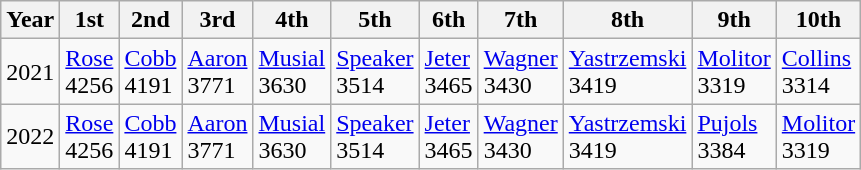<table class=wikitable>
<tr>
<th>Year</th>
<th>1st</th>
<th>2nd</th>
<th>3rd</th>
<th>4th</th>
<th>5th</th>
<th>6th</th>
<th>7th</th>
<th>8th</th>
<th>9th</th>
<th>10th</th>
</tr>
<tr>
<td>2021</td>
<td><a href='#'>Rose</a><br>4256</td>
<td><a href='#'>Cobb</a><br>4191</td>
<td><a href='#'>Aaron</a><br>3771</td>
<td><a href='#'>Musial</a><br>3630</td>
<td><a href='#'>Speaker</a><br>3514</td>
<td><a href='#'>Jeter</a><br>3465</td>
<td><a href='#'>Wagner</a><br>3430</td>
<td><a href='#'>Yastrzemski</a><br>3419</td>
<td><a href='#'>Molitor</a><br>3319</td>
<td><a href='#'>Collins</a><br>3314</td>
</tr>
<tr>
<td>2022</td>
<td><a href='#'>Rose</a><br>4256</td>
<td><a href='#'>Cobb</a><br>4191</td>
<td><a href='#'>Aaron</a><br>3771</td>
<td><a href='#'>Musial</a><br>3630</td>
<td><a href='#'>Speaker</a><br>3514</td>
<td><a href='#'>Jeter</a><br>3465</td>
<td><a href='#'>Wagner</a><br>3430</td>
<td><a href='#'>Yastrzemski</a><br>3419</td>
<td><a href='#'>Pujols</a><br>3384</td>
<td><a href='#'>Molitor</a><br>3319</td>
</tr>
</table>
